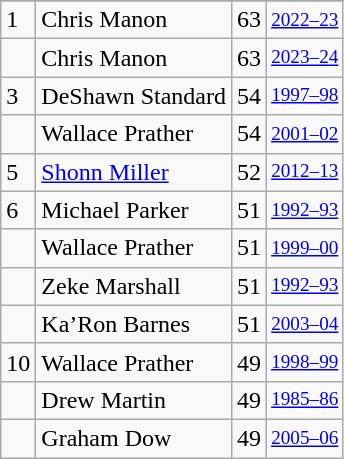<table class="wikitable">
<tr>
</tr>
<tr>
<td>1</td>
<td>Chris Manon</td>
<td>63</td>
<td style="font-size:80%;"><a href='#'>2022–23</a></td>
</tr>
<tr>
<td></td>
<td>Chris Manon</td>
<td>63</td>
<td style="font-size:80%;"><a href='#'>2023–24</a></td>
</tr>
<tr>
<td>3</td>
<td>DeShawn Standard</td>
<td>54</td>
<td style="font-size:80%;"><a href='#'>1997–98</a></td>
</tr>
<tr>
<td></td>
<td>Wallace Prather</td>
<td>54</td>
<td style="font-size:80%;"><a href='#'>2001–02</a></td>
</tr>
<tr>
<td>5</td>
<td><a href='#'>Shonn Miller</a></td>
<td>52</td>
<td style="font-size:80%;"><a href='#'>2012–13</a></td>
</tr>
<tr>
<td>6</td>
<td>Michael Parker</td>
<td>51</td>
<td style="font-size:80%;"><a href='#'>1992–93</a></td>
</tr>
<tr>
<td></td>
<td>Wallace Prather</td>
<td>51</td>
<td style="font-size:80%;"><a href='#'>1999–00</a></td>
</tr>
<tr>
<td></td>
<td>Zeke Marshall</td>
<td>51</td>
<td style="font-size:80%;"><a href='#'>1992–93</a></td>
</tr>
<tr>
<td></td>
<td>Ka’Ron Barnes</td>
<td>51</td>
<td style="font-size:80%;"><a href='#'>2003–04</a></td>
</tr>
<tr>
<td>10</td>
<td>Wallace Prather</td>
<td>49</td>
<td style="font-size:80%;"><a href='#'>1998–99</a></td>
</tr>
<tr>
<td></td>
<td>Drew Martin</td>
<td>49</td>
<td style="font-size:80%;"><a href='#'>1985–86</a></td>
</tr>
<tr>
<td></td>
<td>Graham Dow</td>
<td>49</td>
<td style="font-size:80%;"><a href='#'>2005–06</a></td>
</tr>
</table>
